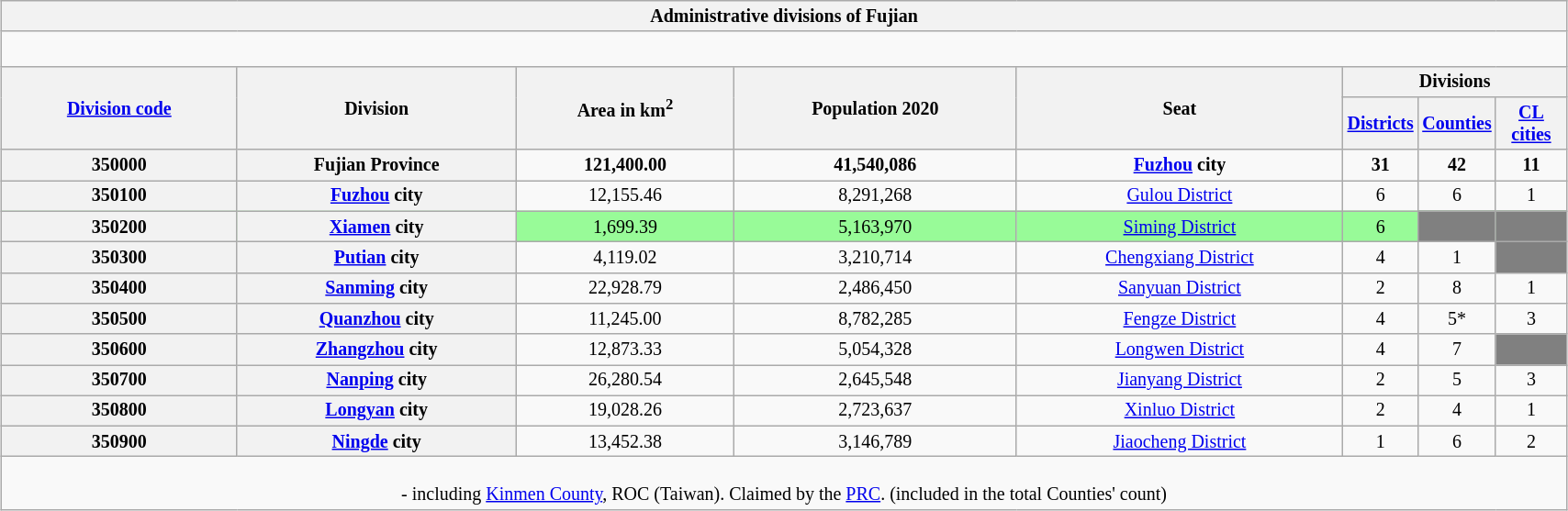<table class="wikitable" style="margin:1em auto 1em auto; width:90%; font-size:smaller; text-align:center">
<tr>
<th colspan="8">Administrative divisions of Fujian</th>
</tr>
<tr>
<td colspan="8" style="font-size:larger"><div><br>











</div></td>
</tr>
<tr>
<th ! scope="col" rowspan="2"><a href='#'>Division code</a></th>
<th ! scope="col" rowspan="2">Division</th>
<th ! scope="col" rowspan="2">Area in km<sup>2</sup></th>
<th ! scope="col" rowspan="2">Population 2020</th>
<th ! scope="col" rowspan="2">Seat</th>
<th ! scope="col" colspan="3">Divisions</th>
</tr>
<tr>
<th ! scope="col" style="width:45px;"><a href='#'>Districts</a></th>
<th ! scope="col" style="width:45px;"><a href='#'>Counties</a></th>
<th ! scope="col" style="width:45px;"><a href='#'>CL cities</a></th>
</tr>
<tr style="font-weight: bold">
<th>350000</th>
<th>Fujian Province</th>
<td>121,400.00</td>
<td>41,540,086</td>
<td><a href='#'>Fuzhou</a> city</td>
<td>31</td>
<td>42</td>
<td>11</td>
</tr>
<tr>
<th>350100</th>
<th><a href='#'>Fuzhou</a> city</th>
<td>12,155.46</td>
<td>8,291,268</td>
<td><a href='#'>Gulou District</a></td>
<td>6</td>
<td>6</td>
<td>1</td>
</tr>
<tr style="background:#98fb98;">
<th>350200</th>
<th><a href='#'>Xiamen</a> city</th>
<td>1,699.39</td>
<td>5,163,970</td>
<td><a href='#'>Siming District</a></td>
<td>6</td>
<td style="background:gray;"></td>
<td style="background:gray;"></td>
</tr>
<tr>
<th>350300</th>
<th><a href='#'>Putian</a> city</th>
<td>4,119.02</td>
<td>3,210,714</td>
<td><a href='#'>Chengxiang District</a></td>
<td>4</td>
<td>1</td>
<td style="background:gray;"></td>
</tr>
<tr>
<th>350400</th>
<th><a href='#'>Sanming</a> city</th>
<td>22,928.79</td>
<td>2,486,450</td>
<td><a href='#'>Sanyuan District</a></td>
<td>2</td>
<td>8</td>
<td>1</td>
</tr>
<tr>
<th>350500</th>
<th><a href='#'>Quanzhou</a> city</th>
<td>11,245.00</td>
<td>8,782,285</td>
<td><a href='#'>Fengze District</a></td>
<td>4</td>
<td>5*</td>
<td>3</td>
</tr>
<tr>
<th>350600</th>
<th><a href='#'>Zhangzhou</a> city</th>
<td>12,873.33</td>
<td>5,054,328</td>
<td><a href='#'>Longwen District</a></td>
<td>4</td>
<td>7</td>
<td style="background:gray;"></td>
</tr>
<tr>
<th>350700</th>
<th><a href='#'>Nanping</a> city</th>
<td>26,280.54</td>
<td>2,645,548</td>
<td><a href='#'>Jianyang District</a></td>
<td>2</td>
<td>5</td>
<td>3</td>
</tr>
<tr>
<th>350800</th>
<th><a href='#'>Longyan</a> city</th>
<td>19,028.26</td>
<td>2,723,637</td>
<td><a href='#'>Xinluo District</a></td>
<td>2</td>
<td>4</td>
<td>1</td>
</tr>
<tr>
<th>350900</th>
<th><a href='#'>Ningde</a> city</th>
<td>13,452.38</td>
<td>3,146,789</td>
<td><a href='#'>Jiaocheng District</a></td>
<td>1</td>
<td>6</td>
<td>2</td>
</tr>
<tr>
<td colspan = "11"><br> - including <a href='#'>Kinmen County</a>, ROC (Taiwan). Claimed by the <a href='#'>PRC</a>. (included in the total Counties' count)</td>
</tr>
</table>
